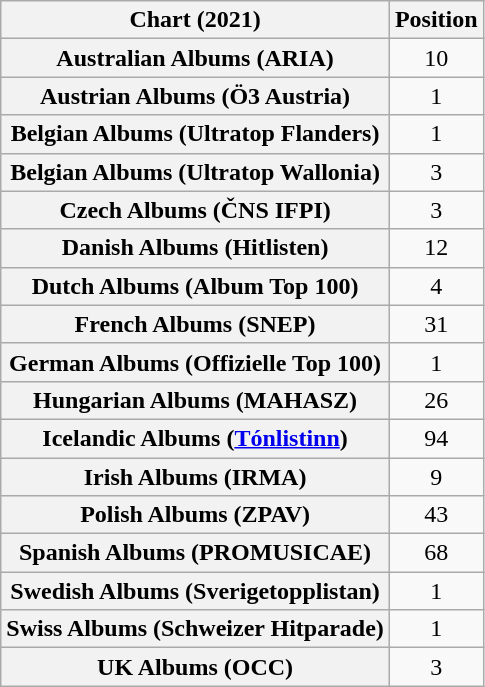<table class="wikitable sortable plainrowheaders" style="text-align:center">
<tr>
<th scope="col">Chart (2021)</th>
<th scope="col">Position</th>
</tr>
<tr>
<th scope="row">Australian Albums (ARIA)</th>
<td>10</td>
</tr>
<tr>
<th scope="row">Austrian Albums (Ö3 Austria)</th>
<td>1</td>
</tr>
<tr>
<th scope="row">Belgian Albums (Ultratop Flanders)</th>
<td>1</td>
</tr>
<tr>
<th scope="row">Belgian Albums (Ultratop Wallonia)</th>
<td>3</td>
</tr>
<tr>
<th scope="row">Czech Albums (ČNS IFPI)</th>
<td>3</td>
</tr>
<tr>
<th scope="row">Danish Albums (Hitlisten)</th>
<td>12</td>
</tr>
<tr>
<th scope="row">Dutch Albums (Album Top 100)</th>
<td>4</td>
</tr>
<tr>
<th scope="row">French Albums (SNEP)</th>
<td>31</td>
</tr>
<tr>
<th scope="row">German Albums (Offizielle Top 100)</th>
<td>1</td>
</tr>
<tr>
<th scope="row">Hungarian Albums (MAHASZ)</th>
<td>26</td>
</tr>
<tr>
<th scope="row">Icelandic Albums (<a href='#'>Tónlistinn</a>)</th>
<td>94</td>
</tr>
<tr>
<th scope="row">Irish Albums (IRMA)</th>
<td>9</td>
</tr>
<tr>
<th scope="row">Polish Albums (ZPAV)</th>
<td>43</td>
</tr>
<tr>
<th scope="row">Spanish Albums (PROMUSICAE)</th>
<td>68</td>
</tr>
<tr>
<th scope="row">Swedish Albums (Sverigetopplistan)</th>
<td>1</td>
</tr>
<tr>
<th scope="row">Swiss Albums (Schweizer Hitparade)</th>
<td>1</td>
</tr>
<tr>
<th scope="row">UK Albums (OCC)</th>
<td>3</td>
</tr>
</table>
